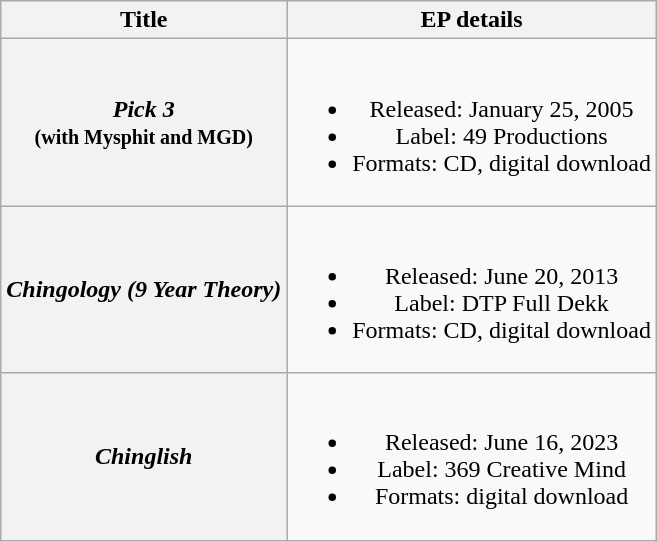<table class="wikitable plainrowheaders" style="text-align:center;">
<tr>
<th scope="col">Title</th>
<th scope="col">EP details</th>
</tr>
<tr>
<th scope="row"><em>Pick 3</em> <br><small>(with Mysphit and MGD)</small></th>
<td><br><ul><li>Released: January 25, 2005</li><li>Label: 49 Productions</li><li>Formats: CD, digital download</li></ul></td>
</tr>
<tr>
<th scope="row"><em>Chingology (9 Year Theory)</em></th>
<td><br><ul><li>Released: June 20, 2013</li><li>Label:  DTP Full Dekk</li><li>Formats: CD, digital download</li></ul></td>
</tr>
<tr>
<th scope="row"><em>Chinglish</em></th>
<td><br><ul><li>Released: June 16, 2023</li><li>Label: 369 Creative Mind</li><li>Formats: digital download</li></ul></td>
</tr>
</table>
